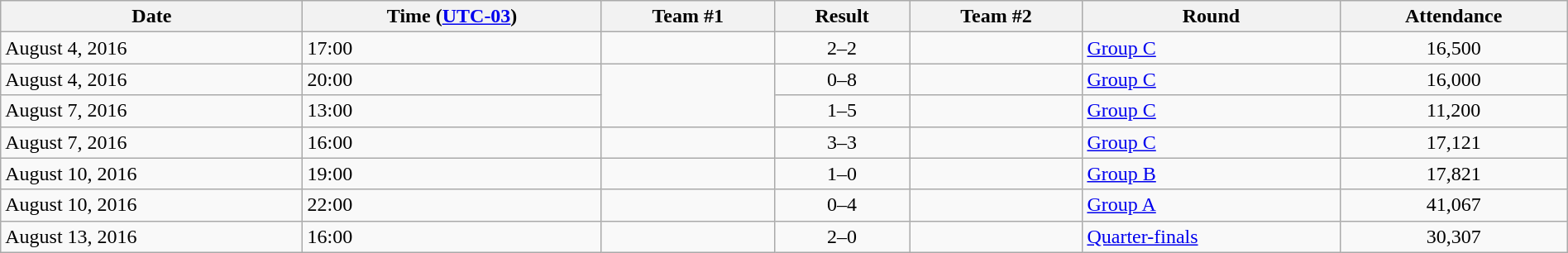<table class="wikitable" style="text-align:left; width:100%;">
<tr>
<th>Date</th>
<th>Time (<a href='#'>UTC-03</a>)</th>
<th>Team #1</th>
<th>Result</th>
<th>Team #2</th>
<th>Round</th>
<th>Attendance</th>
</tr>
<tr>
<td>August 4, 2016</td>
<td>17:00</td>
<td></td>
<td style="text-align:center;">2–2</td>
<td></td>
<td><a href='#'>Group C</a></td>
<td style="text-align:center;">16,500</td>
</tr>
<tr>
<td>August 4, 2016</td>
<td>20:00</td>
<td rowspan="2"></td>
<td style="text-align:center;">0–8</td>
<td></td>
<td><a href='#'>Group C</a></td>
<td style="text-align:center;">16,000</td>
</tr>
<tr>
<td>August 7, 2016</td>
<td>13:00</td>
<td style="text-align:center;">1–5</td>
<td></td>
<td><a href='#'>Group C</a></td>
<td style="text-align:center;">11,200</td>
</tr>
<tr>
<td>August 7, 2016</td>
<td>16:00</td>
<td></td>
<td style="text-align:center;">3–3</td>
<td></td>
<td><a href='#'>Group C</a></td>
<td style="text-align:center;">17,121</td>
</tr>
<tr>
<td>August 10, 2016</td>
<td>19:00</td>
<td></td>
<td style="text-align:center;">1–0</td>
<td></td>
<td><a href='#'>Group B</a></td>
<td style="text-align:center;">17,821</td>
</tr>
<tr>
<td>August 10, 2016</td>
<td>22:00</td>
<td></td>
<td style="text-align:center;">0–4</td>
<td></td>
<td><a href='#'>Group A</a></td>
<td style="text-align:center;">41,067</td>
</tr>
<tr>
<td>August 13, 2016</td>
<td>16:00</td>
<td></td>
<td style="text-align:center;">2–0</td>
<td></td>
<td><a href='#'>Quarter-finals</a></td>
<td style="text-align:center;">30,307</td>
</tr>
</table>
